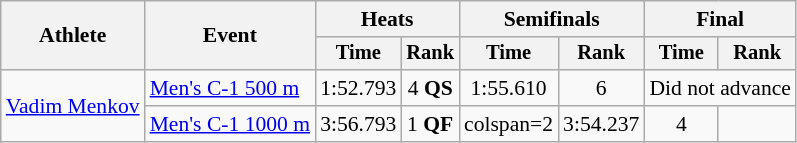<table class=wikitable style="font-size:90%">
<tr>
<th rowspan="2">Athlete</th>
<th rowspan="2">Event</th>
<th colspan="2">Heats</th>
<th colspan="2">Semifinals</th>
<th colspan="2">Final</th>
</tr>
<tr style="font-size:95%">
<th>Time</th>
<th>Rank</th>
<th>Time</th>
<th>Rank</th>
<th>Time</th>
<th>Rank</th>
</tr>
<tr align=center>
<td align=left rowspan=2><a href='#'>Vadim Menkov</a></td>
<td align=left><a href='#'>Men's C-1 500 m</a></td>
<td>1:52.793</td>
<td>4 <strong>QS</strong></td>
<td>1:55.610</td>
<td>6</td>
<td colspan=2>Did not advance</td>
</tr>
<tr align=center>
<td align=left><a href='#'>Men's C-1 1000 m</a></td>
<td>3:56.793</td>
<td>1 <strong>QF</strong></td>
<td>colspan=2 </td>
<td>3:54.237</td>
<td>4</td>
</tr>
</table>
